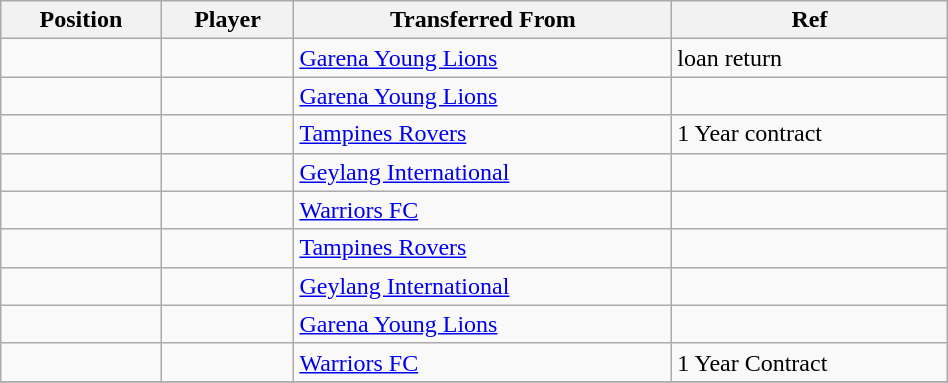<table class="wikitable sortable" style="width:50%; text-align:center; font-size:100%; text-align:left;">
<tr>
<th><strong>Position</strong></th>
<th><strong>Player</strong></th>
<th><strong>Transferred From</strong></th>
<th><strong>Ref</strong></th>
</tr>
<tr>
<td></td>
<td></td>
<td> <a href='#'>Garena Young Lions</a></td>
<td>loan return </td>
</tr>
<tr>
<td></td>
<td></td>
<td> <a href='#'>Garena Young Lions</a></td>
<td></td>
</tr>
<tr>
<td></td>
<td></td>
<td> <a href='#'>Tampines Rovers</a></td>
<td>1 Year contract </td>
</tr>
<tr>
<td></td>
<td></td>
<td> <a href='#'>Geylang International</a></td>
<td></td>
</tr>
<tr>
<td></td>
<td></td>
<td> <a href='#'>Warriors FC</a></td>
<td></td>
</tr>
<tr>
<td></td>
<td></td>
<td> <a href='#'>Tampines Rovers</a></td>
<td></td>
</tr>
<tr>
<td></td>
<td></td>
<td> <a href='#'>Geylang International</a></td>
<td></td>
</tr>
<tr>
<td></td>
<td></td>
<td> <a href='#'>Garena Young Lions</a></td>
<td></td>
</tr>
<tr>
<td></td>
<td></td>
<td> <a href='#'>Warriors FC</a></td>
<td>1 Year Contract </td>
</tr>
<tr>
</tr>
</table>
